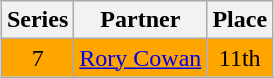<table class="wikitable sortable" style="margin:auto; text-align:center;">
<tr>
<th>Series</th>
<th>Partner</th>
<th>Place</th>
</tr>
<tr bgcolor=orange>
<td>7</td>
<td><a href='#'>Rory Cowan</a></td>
<td>11th</td>
</tr>
</table>
